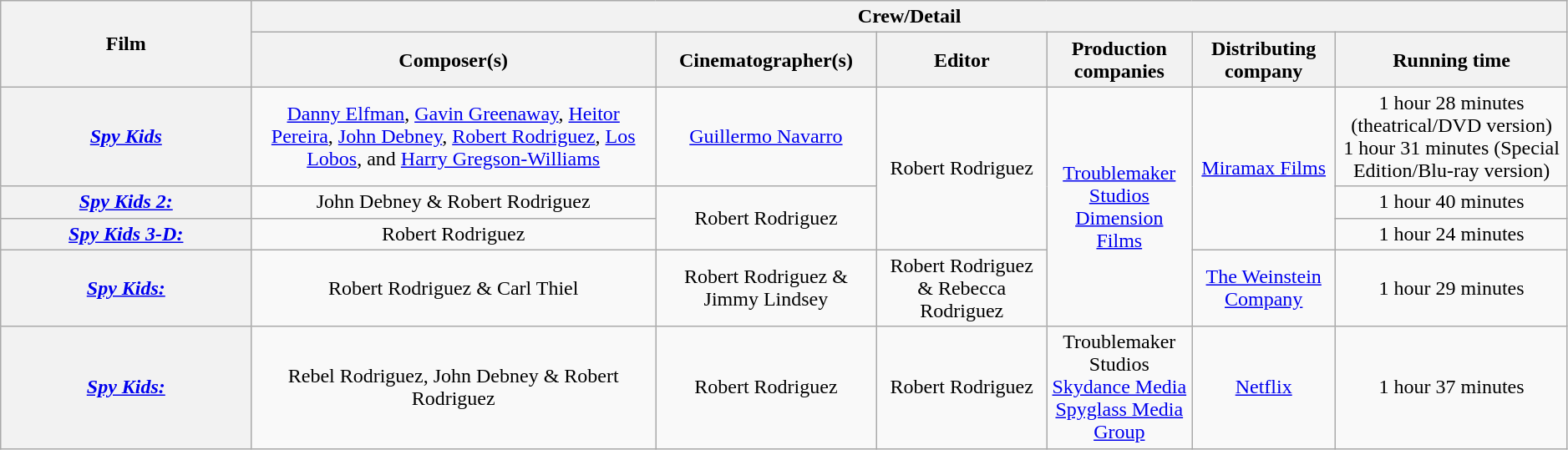<table class="wikitable sortable" style="text-align:center; width:99%;">
<tr>
<th rowspan="2" style="width:16%;">Film</th>
<th colspan="7">Crew/Detail</th>
</tr>
<tr>
<th style="text-align:center;">Composer(s)</th>
<th style="text-align:center;">Cinematographer(s)</th>
<th style="text-align:center;">Editor</th>
<th style="text-align:center;">Production <br>companies</th>
<th style="text-align:center;">Distributing <br>company</th>
<th style="text-align:center;">Running time</th>
</tr>
<tr>
<th><em><a href='#'>Spy Kids</a></em></th>
<td><a href='#'>Danny Elfman</a>, <a href='#'>Gavin Greenaway</a>, <a href='#'>Heitor Pereira</a>, <a href='#'>John Debney</a>, <a href='#'>Robert Rodriguez</a>, <a href='#'>Los Lobos</a>, and <a href='#'>Harry Gregson-Williams</a></td>
<td><a href='#'>Guillermo Navarro</a></td>
<td rowspan="3">Robert Rodriguez</td>
<td rowspan="4"><a href='#'>Troublemaker Studios</a><br><a href='#'>Dimension Films</a></td>
<td rowspan="3"><a href='#'>Miramax Films</a></td>
<td>1 hour 28 minutes (theatrical/DVD version)<br>1 hour 31 minutes (Special Edition/Blu-ray version)</td>
</tr>
<tr>
<th><em><a href='#'>Spy Kids 2:<br></a></em></th>
<td>John Debney & Robert Rodriguez</td>
<td rowspan="2">Robert Rodriguez</td>
<td>1 hour 40 minutes</td>
</tr>
<tr>
<th><em><a href='#'>Spy Kids 3-D:<br></a></em></th>
<td>Robert Rodriguez</td>
<td>1 hour 24 minutes</td>
</tr>
<tr>
<th><em><a href='#'>Spy Kids:<br></a></em></th>
<td>Robert Rodriguez & Carl Thiel</td>
<td>Robert Rodriguez & Jimmy Lindsey</td>
<td>Robert Rodriguez & Rebecca Rodriguez</td>
<td><a href='#'>The Weinstein Company</a></td>
<td>1 hour 29 minutes</td>
</tr>
<tr>
<th><em><a href='#'>Spy Kids:<br></a></em></th>
<td>Rebel Rodriguez, John Debney & Robert Rodriguez</td>
<td>Robert Rodriguez</td>
<td>Robert Rodriguez</td>
<td>Troublemaker Studios<br><a href='#'>Skydance Media</a><br><a href='#'>Spyglass Media Group</a></td>
<td><a href='#'>Netflix</a></td>
<td>1 hour 37 minutes</td>
</tr>
</table>
